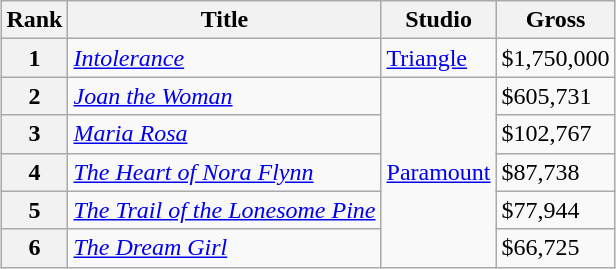<table class="wikitable sortable" style="margin:auto; margin:auto;">
<tr>
<th>Rank</th>
<th>Title</th>
<th>Studio</th>
<th>Gross</th>
</tr>
<tr>
<th style="text-align:center;">1</th>
<td><em><a href='#'>Intolerance</a></em></td>
<td><a href='#'>Triangle</a></td>
<td>$1,750,000</td>
</tr>
<tr>
<th style="text-align:center;">2</th>
<td><em><a href='#'>Joan the Woman</a></em></td>
<td rowspan="5"><a href='#'>Paramount</a></td>
<td>$605,731</td>
</tr>
<tr>
<th style="text-align:center;">3</th>
<td><em><a href='#'>Maria Rosa</a></em></td>
<td>$102,767</td>
</tr>
<tr>
<th style="text-align:center;">4</th>
<td><em><a href='#'>The Heart of Nora Flynn</a></em></td>
<td>$87,738</td>
</tr>
<tr>
<th style="text-align:center;">5</th>
<td><em><a href='#'>The Trail of the Lonesome Pine</a></em></td>
<td>$77,944</td>
</tr>
<tr>
<th style="text-align:center;">6</th>
<td><em><a href='#'>The Dream Girl</a></em></td>
<td>$66,725</td>
</tr>
</table>
